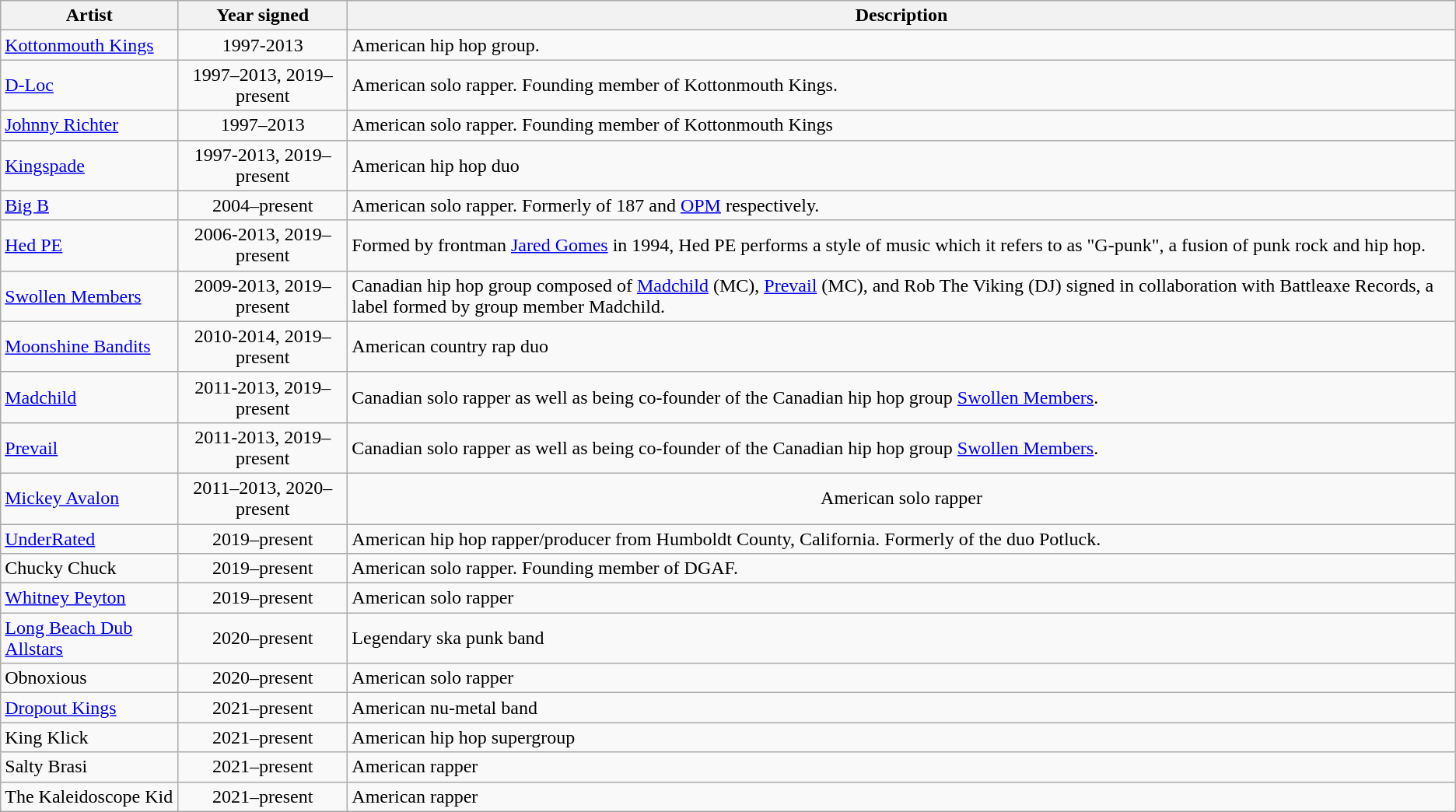<table class="wikitable">
<tr>
<th>Artist</th>
<th>Year signed</th>
<th>Description</th>
</tr>
<tr>
<td><a href='#'>Kottonmouth Kings</a></td>
<td style="text-align:center;">1997-2013</td>
<td>American hip hop group.</td>
</tr>
<tr>
<td><a href='#'>D-Loc</a></td>
<td style="text-align:center;">1997–2013, 2019–present</td>
<td>American solo rapper. Founding member of Kottonmouth Kings.</td>
</tr>
<tr>
<td><a href='#'>Johnny Richter</a></td>
<td style="text-align:center;">1997–2013</td>
<td>American solo rapper. Founding member of Kottonmouth Kings</td>
</tr>
<tr>
<td><a href='#'>Kingspade</a></td>
<td style="text-align:center;">1997-2013, 2019–present</td>
<td>American hip hop duo</td>
</tr>
<tr>
<td><a href='#'>Big B</a></td>
<td style="text-align:center;">2004–present</td>
<td>American solo rapper. Formerly of 187 and <a href='#'>OPM</a> respectively.</td>
</tr>
<tr>
<td><a href='#'>Hed PE</a></td>
<td style="text-align:center;">2006-2013, 2019–present</td>
<td>Formed by frontman <a href='#'>Jared Gomes</a> in 1994, Hed PE performs a style of music which it refers to as "G-punk", a fusion of punk rock and hip hop.</td>
</tr>
<tr>
<td><a href='#'>Swollen Members</a></td>
<td style="text-align:center;">2009-2013, 2019–present</td>
<td>Canadian hip hop group composed of <a href='#'>Madchild</a> (MC), <a href='#'>Prevail</a> (MC), and Rob The Viking (DJ) signed in collaboration with Battleaxe Records, a label formed by group member Madchild.</td>
</tr>
<tr>
<td><a href='#'>Moonshine Bandits</a></td>
<td style="text-align:center;">2010-2014, 2019–present</td>
<td>American country rap duo</td>
</tr>
<tr>
<td><a href='#'>Madchild</a></td>
<td style="text-align:center;">2011-2013, 2019–present</td>
<td>Canadian solo rapper as well as being co-founder of the Canadian hip hop group <a href='#'>Swollen Members</a>.</td>
</tr>
<tr>
<td><a href='#'>Prevail</a></td>
<td style="text-align:center;">2011-2013, 2019–present</td>
<td>Canadian solo rapper as well as being co-founder of the Canadian hip hop group <a href='#'>Swollen Members</a>.</td>
</tr>
<tr>
<td><a href='#'>Mickey Avalon</a></td>
<td style="text-align:center;">2011–2013, 2020–present</td>
<td style="text-align:center;">American solo rapper</td>
</tr>
<tr>
<td><a href='#'>UnderRated</a></td>
<td style="text-align:center;">2019–present</td>
<td>American hip hop rapper/producer from Humboldt County, California. Formerly of the duo Potluck.</td>
</tr>
<tr>
<td>Chucky Chuck</td>
<td style="text-align:center;">2019–present</td>
<td>American solo rapper. Founding member of DGAF.</td>
</tr>
<tr>
<td><a href='#'>Whitney Peyton</a></td>
<td style="text-align:center;">2019–present</td>
<td>American solo rapper</td>
</tr>
<tr>
<td><a href='#'>Long Beach Dub Allstars</a></td>
<td style="text-align:center;">2020–present</td>
<td>Legendary ska punk band</td>
</tr>
<tr>
<td>Obnoxious</td>
<td style="text-align:center;">2020–present</td>
<td>American solo rapper</td>
</tr>
<tr>
<td><a href='#'>Dropout Kings</a></td>
<td style="text-align:center;">2021–present</td>
<td>American nu-metal band</td>
</tr>
<tr>
<td>King Klick</td>
<td style="text-align:center;">2021–present</td>
<td>American hip hop supergroup</td>
</tr>
<tr>
<td>Salty Brasi</td>
<td style="text-align:center;">2021–present</td>
<td>American rapper</td>
</tr>
<tr>
<td>The Kaleidoscope Kid</td>
<td style="text-align:center;">2021–present</td>
<td>American rapper</td>
</tr>
</table>
